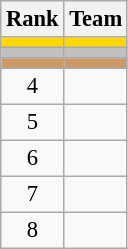<table class="wikitable" style="border-collapse: collapse; font-size: 94%;">
<tr>
<th>Rank</th>
<th align="left">Team</th>
</tr>
<tr bgcolor=gold>
<td align=center></td>
<td></td>
</tr>
<tr bgcolor=silver>
<td align=center></td>
<td></td>
</tr>
<tr bgcolor=#cc9966>
<td align=center></td>
<td></td>
</tr>
<tr>
<td align=center>4</td>
<td></td>
</tr>
<tr>
<td align=center>5</td>
<td></td>
</tr>
<tr>
<td align=center>6</td>
<td></td>
</tr>
<tr>
<td align=center>7</td>
<td></td>
</tr>
<tr>
<td align=center>8</td>
<td></td>
</tr>
</table>
